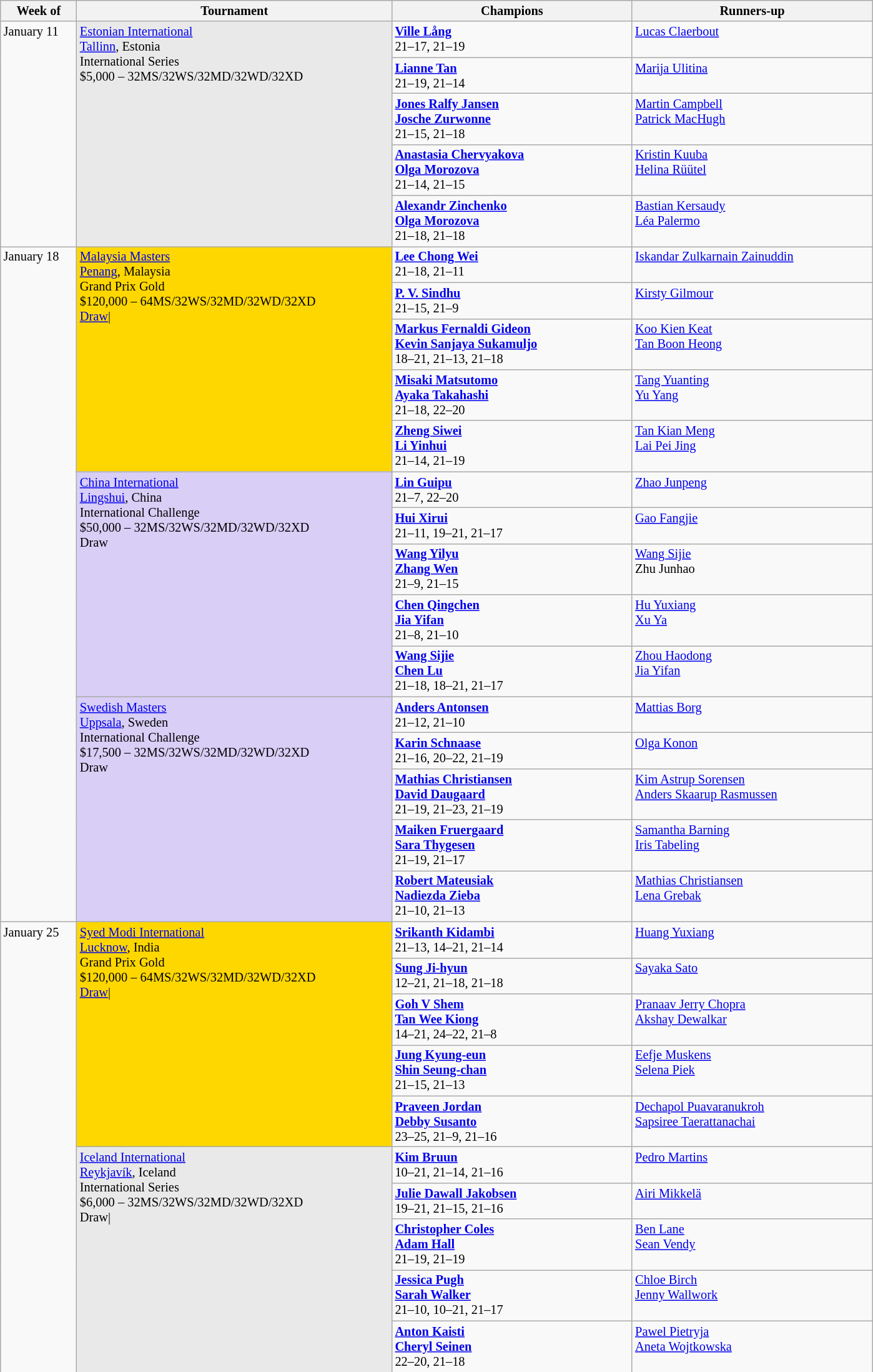<table class=wikitable style=font-size:85%>
<tr>
<th width=75>Week of</th>
<th width=330>Tournament</th>
<th width=250>Champions</th>
<th width=250>Runners-up</th>
</tr>
<tr valign=top>
<td rowspan=5>January 11</td>
<td style="background:#E9E9E9;" rowspan="5"><a href='#'>Estonian International</a><br><a href='#'>Tallinn</a>, Estonia<br>International Series<br>$5,000 – 32MS/32WS/32MD/32WD/32XD</td>
<td> <strong><a href='#'>Ville Lång</a></strong><br>21–17, 21–19</td>
<td> <a href='#'>Lucas Claerbout</a></td>
</tr>
<tr valign=top>
<td> <strong><a href='#'>Lianne Tan</a></strong><br>21–19, 21–14</td>
<td> <a href='#'>Marija Ulitina</a></td>
</tr>
<tr valign=top>
<td> <strong><a href='#'>Jones Ralfy Jansen</a></strong><br> <strong><a href='#'>Josche Zurwonne</a></strong><br>21–15, 21–18</td>
<td> <a href='#'>Martin Campbell</a><br> <a href='#'>Patrick MacHugh</a></td>
</tr>
<tr valign=top>
<td> <strong><a href='#'>Anastasia Chervyakova</a></strong><br> <strong><a href='#'>Olga Morozova</a></strong><br>21–14, 21–15</td>
<td> <a href='#'>Kristin Kuuba</a><br> <a href='#'>Helina Rüütel</a></td>
</tr>
<tr valign=top>
<td> <strong><a href='#'>Alexandr Zinchenko</a></strong><br> <strong><a href='#'>Olga Morozova</a></strong><br>21–18, 21–18</td>
<td> <a href='#'>Bastian Kersaudy</a><br> <a href='#'>Léa Palermo</a></td>
</tr>
<tr valign=top>
<td rowspan=15>January 18</td>
<td style="background:gold;" rowspan="5"><a href='#'>Malaysia Masters</a><br><a href='#'>Penang</a>, Malaysia<br>Grand Prix Gold<br>$120,000 – 64MS/32WS/32MD/32WD/32XD<br><a href='#'>Draw</a>|</td>
<td> <strong><a href='#'>Lee Chong Wei</a></strong><br>21–18, 21–11</td>
<td> <a href='#'>Iskandar Zulkarnain Zainuddin</a></td>
</tr>
<tr valign=top>
<td> <strong><a href='#'>P. V. Sindhu</a></strong><br>21–15, 21–9</td>
<td> <a href='#'>Kirsty Gilmour</a></td>
</tr>
<tr valign=top>
<td><strong> <a href='#'>Markus Fernaldi Gideon</a><br> <a href='#'>Kevin Sanjaya Sukamuljo</a></strong><br>18–21, 21–13, 21–18</td>
<td> <a href='#'>Koo Kien Keat</a><br> <a href='#'>Tan Boon Heong</a></td>
</tr>
<tr valign=top>
<td><strong> <a href='#'>Misaki Matsutomo</a><br> <a href='#'>Ayaka Takahashi</a></strong><br>21–18, 22–20</td>
<td> <a href='#'>Tang Yuanting</a><br> <a href='#'>Yu Yang</a></td>
</tr>
<tr valign=top>
<td><strong> <a href='#'>Zheng Siwei</a><br> <a href='#'>Li Yinhui</a></strong><br>21–14, 21–19</td>
<td> <a href='#'>Tan Kian Meng</a><br> <a href='#'>Lai Pei Jing</a></td>
</tr>
<tr valign=top>
<td style="background:#d8cef6;" rowspan="5"><a href='#'>China International</a><br> <a href='#'>Lingshui</a>, China<br>International Challenge<br>$50,000 – 32MS/32WS/32MD/32WD/32XD<br>Draw</td>
<td> <strong><a href='#'>Lin Guipu</a></strong><br>21–7, 22–20</td>
<td> <a href='#'>Zhao Junpeng</a></td>
</tr>
<tr valign=top>
<td> <strong><a href='#'>Hui Xirui</a></strong><br>21–11, 19–21, 21–17</td>
<td> <a href='#'>Gao Fangjie</a></td>
</tr>
<tr valign=top>
<td><strong> <a href='#'>Wang Yilyu</a><br> <a href='#'>Zhang Wen</a></strong><br>21–9, 21–15</td>
<td> <a href='#'>Wang Sijie</a><br> Zhu Junhao</td>
</tr>
<tr valign=top>
<td><strong> <a href='#'>Chen Qingchen</a><br> <a href='#'>Jia Yifan</a></strong><br>21–8, 21–10</td>
<td> <a href='#'>Hu Yuxiang</a><br> <a href='#'>Xu Ya</a></td>
</tr>
<tr valign=top>
<td><strong> <a href='#'>Wang Sijie</a><br> <a href='#'>Chen Lu</a></strong><br>21–18, 18–21, 21–17</td>
<td> <a href='#'>Zhou Haodong</a><br> <a href='#'>Jia Yifan</a></td>
</tr>
<tr valign=top>
<td style="background:#d8cef6;" rowspan="5"><a href='#'>Swedish Masters</a><br> <a href='#'>Uppsala</a>, Sweden<br>International Challenge<br>$17,500 – 32MS/32WS/32MD/32WD/32XD<br>Draw</td>
<td> <strong><a href='#'>Anders Antonsen</a></strong><br>21–12, 21–10</td>
<td> <a href='#'>Mattias Borg</a></td>
</tr>
<tr valign=top>
<td> <strong><a href='#'>Karin Schnaase</a></strong><br>21–16, 20–22, 21–19</td>
<td> <a href='#'>Olga Konon</a></td>
</tr>
<tr valign=top>
<td><strong> <a href='#'>Mathias Christiansen</a><br> <a href='#'>David Daugaard</a></strong><br>21–19, 21–23, 21–19</td>
<td> <a href='#'>Kim Astrup Sorensen</a><br> <a href='#'>Anders Skaarup Rasmussen</a></td>
</tr>
<tr valign=top>
<td><strong> <a href='#'>Maiken Fruergaard</a><br> <a href='#'>Sara Thygesen</a></strong><br>21–19, 21–17</td>
<td> <a href='#'>Samantha Barning</a><br> <a href='#'>Iris Tabeling</a></td>
</tr>
<tr valign=top>
<td><strong> <a href='#'>Robert Mateusiak</a><br> <a href='#'>Nadiezda Zieba</a></strong><br>21–10, 21–13</td>
<td> <a href='#'>Mathias Christiansen</a><br> <a href='#'>Lena Grebak</a></td>
</tr>
<tr valign=top>
<td rowspan=10>January 25</td>
<td style="background:gold;" rowspan="5"><a href='#'>Syed Modi International</a><br><a href='#'>Lucknow</a>, India<br>Grand Prix Gold<br>$120,000 – 64MS/32WS/32MD/32WD/32XD<br><a href='#'>Draw</a>|</td>
<td> <strong><a href='#'>Srikanth Kidambi</a></strong> <br> 21–13, 14–21, 21–14</td>
<td> <a href='#'>Huang Yuxiang</a></td>
</tr>
<tr valign=top>
<td> <strong><a href='#'>Sung Ji-hyun</a></strong> <br> 12–21, 21–18, 21–18</td>
<td> <a href='#'>Sayaka Sato</a></td>
</tr>
<tr valign=top>
<td><strong> <a href='#'>Goh V Shem</a><br> <a href='#'>Tan Wee Kiong</a></strong><br>14–21, 24–22, 21–8</td>
<td> <a href='#'>Pranaav Jerry Chopra</a><br> <a href='#'>Akshay Dewalkar</a></td>
</tr>
<tr valign=top>
<td><strong> <a href='#'>Jung Kyung-eun</a><br> <a href='#'>Shin Seung-chan</a></strong><br>21–15, 21–13</td>
<td> <a href='#'>Eefje Muskens</a><br> <a href='#'>Selena Piek</a></td>
</tr>
<tr valign=top>
<td><strong> <a href='#'>Praveen Jordan</a><br> <a href='#'>Debby Susanto</a></strong><br>23–25, 21–9, 21–16</td>
<td> <a href='#'>Dechapol Puavaranukroh</a><br> <a href='#'>Sapsiree Taerattanachai</a></td>
</tr>
<tr valign=top>
<td style="background:#e9e9e9;" rowspan="5"><a href='#'>Iceland International</a><br> <a href='#'>Reykjavík</a>, Iceland<br>International Series<br>$6,000 – 32MS/32WS/32MD/32WD/32XD<br>Draw|</td>
<td> <strong><a href='#'>Kim Bruun</a></strong> <br> 10–21, 21–14, 21–16</td>
<td> <a href='#'>Pedro Martins</a></td>
</tr>
<tr valign=top>
<td> <strong><a href='#'>Julie Dawall Jakobsen</a></strong> <br> 19–21, 21–15, 21–16</td>
<td> <a href='#'>Airi Mikkelä</a></td>
</tr>
<tr valign=top>
<td><strong> <a href='#'>Christopher Coles</a><br> <a href='#'>Adam Hall</a></strong><br>21–19, 21–19</td>
<td> <a href='#'>Ben Lane</a><br> <a href='#'>Sean Vendy</a></td>
</tr>
<tr valign=top>
<td><strong> <a href='#'>Jessica Pugh</a><br> <a href='#'>Sarah Walker</a></strong><br>21–10, 10–21, 21–17</td>
<td> <a href='#'>Chloe Birch</a><br> <a href='#'>Jenny Wallwork</a></td>
</tr>
<tr valign=top>
<td><strong> <a href='#'>Anton Kaisti</a><br> <a href='#'>Cheryl Seinen</a></strong><br>22–20, 21–18</td>
<td> <a href='#'>Pawel Pietryja</a><br> <a href='#'>Aneta Wojtkowska</a></td>
</tr>
</table>
